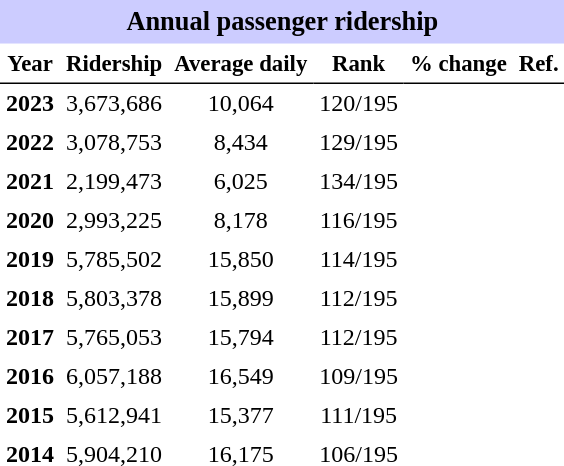<table class="toccolours" cellpadding="4" cellspacing="0" style="text-align:right;">
<tr>
<th colspan="6"  style="background-color:#ccf; background-color:#ccf; font-size:110%; text-align:center;">Annual passenger ridership</th>
</tr>
<tr style="font-size:95%; text-align:center">
<th style="border-bottom:1px solid black">Year</th>
<th style="border-bottom:1px solid black">Ridership</th>
<th style="border-bottom:1px solid black">Average daily</th>
<th style="border-bottom:1px solid black">Rank</th>
<th style="border-bottom:1px solid black">% change</th>
<th style="border-bottom:1px solid black">Ref.</th>
</tr>
<tr style="text-align:center;">
<td><strong>2023</strong></td>
<td>3,673,686</td>
<td>10,064</td>
<td>120/195</td>
<td></td>
<td></td>
</tr>
<tr style="text-align:center;">
<td><strong>2022</strong></td>
<td>3,078,753</td>
<td>8,434</td>
<td>129/195</td>
<td></td>
<td></td>
</tr>
<tr style="text-align:center;">
<td><strong>2021</strong></td>
<td>2,199,473</td>
<td>6,025</td>
<td>134/195</td>
<td></td>
<td></td>
</tr>
<tr style="text-align:center;">
<td><strong>2020</strong></td>
<td>2,993,225</td>
<td>8,178</td>
<td>116/195</td>
<td></td>
<td></td>
</tr>
<tr style="text-align:center;">
<td><strong>2019</strong></td>
<td>5,785,502</td>
<td>15,850</td>
<td>114/195</td>
<td></td>
<td></td>
</tr>
<tr style="text-align:center;">
<td><strong>2018</strong></td>
<td>5,803,378</td>
<td>15,899</td>
<td>112/195</td>
<td></td>
<td></td>
</tr>
<tr style="text-align:center;">
<td><strong>2017</strong></td>
<td>5,765,053</td>
<td>15,794</td>
<td>112/195</td>
<td></td>
<td></td>
</tr>
<tr style="text-align:center;">
<td><strong>2016</strong></td>
<td>6,057,188</td>
<td>16,549</td>
<td>109/195</td>
<td></td>
<td></td>
</tr>
<tr style="text-align:center;">
<td><strong>2015</strong></td>
<td>5,612,941</td>
<td>15,377</td>
<td>111/195</td>
<td></td>
<td></td>
</tr>
<tr style="text-align:center;">
<td><strong>2014</strong></td>
<td>5,904,210</td>
<td>16,175</td>
<td>106/195</td>
<td></td>
<td></td>
</tr>
</table>
